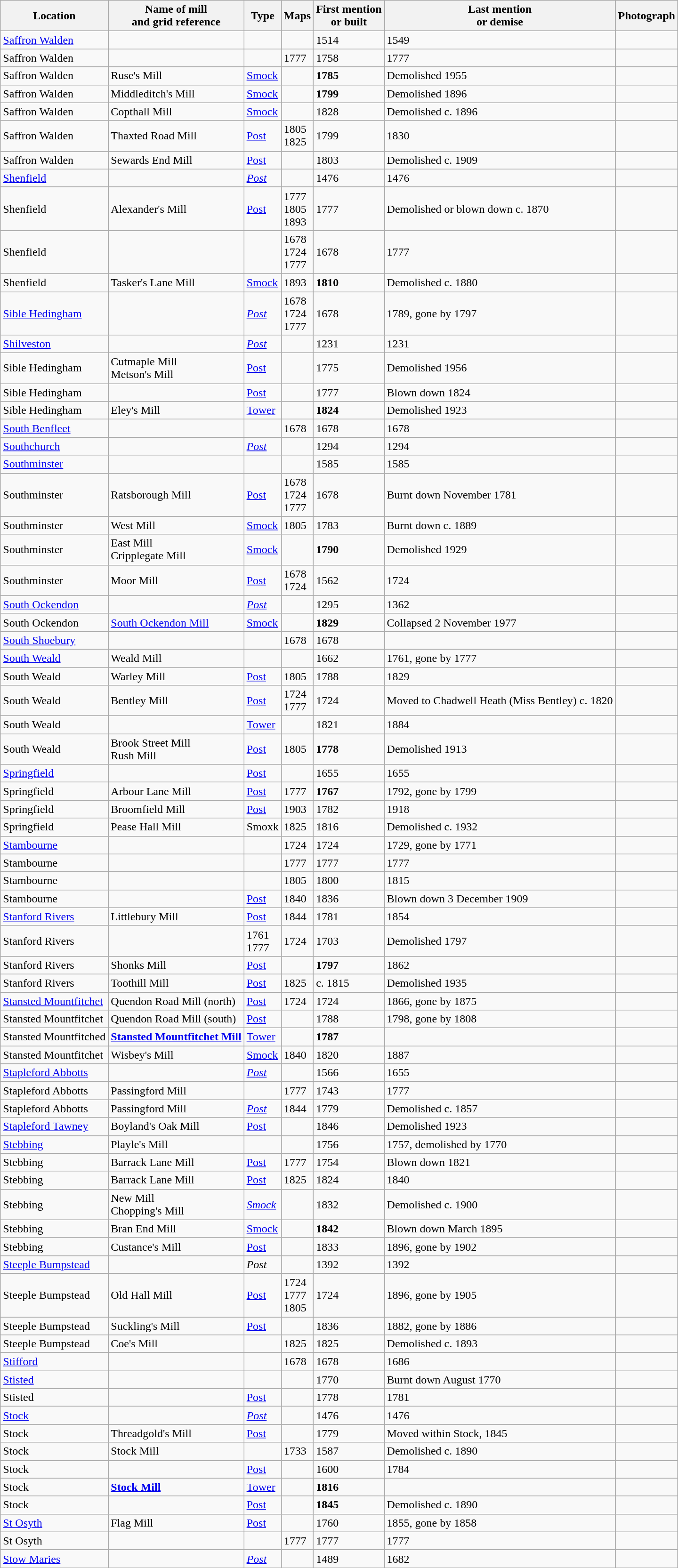<table class="wikitable">
<tr>
<th>Location</th>
<th>Name of mill<br>and grid reference</th>
<th>Type</th>
<th>Maps</th>
<th>First mention<br>or built</th>
<th>Last mention<br> or demise</th>
<th>Photograph</th>
</tr>
<tr>
<td><a href='#'>Saffron Walden</a></td>
<td></td>
<td></td>
<td></td>
<td>1514</td>
<td>1549</td>
<td></td>
</tr>
<tr>
<td>Saffron Walden</td>
<td></td>
<td></td>
<td>1777</td>
<td>1758</td>
<td>1777</td>
<td></td>
</tr>
<tr>
<td>Saffron Walden</td>
<td>Ruse's Mill<br></td>
<td><a href='#'>Smock</a></td>
<td></td>
<td><strong>1785</strong></td>
<td>Demolished 1955</td>
<td></td>
</tr>
<tr>
<td>Saffron Walden</td>
<td>Middleditch's Mill<br></td>
<td><a href='#'>Smock</a></td>
<td></td>
<td><strong>1799</strong></td>
<td>Demolished 1896</td>
<td></td>
</tr>
<tr>
<td>Saffron Walden</td>
<td>Copthall Mill<br></td>
<td><a href='#'>Smock</a></td>
<td></td>
<td>1828</td>
<td>Demolished c. 1896</td>
<td></td>
</tr>
<tr>
<td>Saffron Walden</td>
<td>Thaxted Road Mill<br></td>
<td><a href='#'>Post</a></td>
<td>1805<br>1825</td>
<td>1799</td>
<td>1830</td>
<td></td>
</tr>
<tr>
<td>Saffron Walden</td>
<td>Sewards End Mill<br></td>
<td><a href='#'>Post</a></td>
<td></td>
<td>1803</td>
<td>Demolished c. 1909</td>
<td></td>
</tr>
<tr>
<td><a href='#'>Shenfield</a></td>
<td></td>
<td><em><a href='#'>Post</a></em></td>
<td></td>
<td>1476</td>
<td>1476</td>
<td></td>
</tr>
<tr>
<td>Shenfield</td>
<td>Alexander's Mill<br></td>
<td><a href='#'>Post</a></td>
<td>1777<br>1805<br>1893</td>
<td>1777</td>
<td>Demolished or blown down c. 1870</td>
<td></td>
</tr>
<tr>
<td>Shenfield</td>
<td></td>
<td></td>
<td>1678<br>1724<br>1777</td>
<td>1678</td>
<td>1777</td>
<td></td>
</tr>
<tr>
<td>Shenfield</td>
<td>Tasker's Lane Mill<br></td>
<td><a href='#'>Smock</a></td>
<td>1893</td>
<td><strong>1810</strong></td>
<td>Demolished c. 1880</td>
<td></td>
</tr>
<tr>
<td><a href='#'>Sible Hedingham</a></td>
<td></td>
<td><em><a href='#'>Post</a></em></td>
<td>1678<br>1724<br>1777</td>
<td>1678</td>
<td>1789, gone by 1797</td>
<td></td>
</tr>
<tr>
<td><a href='#'>Shilveston</a></td>
<td></td>
<td><em><a href='#'>Post</a></em></td>
<td></td>
<td>1231</td>
<td>1231</td>
<td></td>
</tr>
<tr>
<td>Sible Hedingham</td>
<td>Cutmaple Mill<br>Metson's Mill<br></td>
<td><a href='#'>Post</a></td>
<td></td>
<td>1775</td>
<td>Demolished 1956</td>
<td></td>
</tr>
<tr>
<td>Sible Hedingham</td>
<td></td>
<td><a href='#'>Post</a></td>
<td></td>
<td>1777</td>
<td>Blown down 1824</td>
<td></td>
</tr>
<tr>
<td>Sible Hedingham</td>
<td>Eley's Mill<br></td>
<td><a href='#'>Tower</a></td>
<td></td>
<td><strong>1824</strong></td>
<td>Demolished 1923</td>
<td></td>
</tr>
<tr>
<td><a href='#'>South Benfleet</a></td>
<td></td>
<td></td>
<td>1678</td>
<td>1678</td>
<td>1678</td>
<td></td>
</tr>
<tr>
<td><a href='#'>Southchurch</a></td>
<td></td>
<td><em><a href='#'>Post</a></em></td>
<td></td>
<td>1294</td>
<td>1294</td>
<td></td>
</tr>
<tr>
<td><a href='#'>Southminster</a></td>
<td></td>
<td></td>
<td></td>
<td>1585</td>
<td>1585</td>
<td></td>
</tr>
<tr>
<td>Southminster</td>
<td>Ratsborough Mill<br></td>
<td><a href='#'>Post</a></td>
<td>1678<br>1724<br>1777</td>
<td>1678</td>
<td>Burnt down November 1781</td>
<td></td>
</tr>
<tr>
<td>Southminster</td>
<td>West Mill<br></td>
<td><a href='#'>Smock</a></td>
<td>1805</td>
<td>1783</td>
<td>Burnt down c. 1889</td>
<td></td>
</tr>
<tr>
<td>Southminster</td>
<td>East Mill<br>Cripplegate Mill<br></td>
<td><a href='#'>Smock</a></td>
<td></td>
<td><strong>1790</strong></td>
<td>Demolished 1929</td>
<td></td>
</tr>
<tr>
<td>Southminster</td>
<td>Moor Mill<br></td>
<td><a href='#'>Post</a></td>
<td>1678<br>1724</td>
<td>1562</td>
<td>1724</td>
<td></td>
</tr>
<tr>
<td><a href='#'>South Ockendon</a></td>
<td></td>
<td><em><a href='#'>Post</a></em></td>
<td></td>
<td>1295</td>
<td>1362</td>
<td></td>
</tr>
<tr>
<td>South Ockendon</td>
<td><a href='#'>South Ockendon Mill</a><br></td>
<td><a href='#'>Smock</a></td>
<td></td>
<td><strong>1829</strong></td>
<td>Collapsed 2 November 1977<br></td>
<td></td>
</tr>
<tr>
<td><a href='#'>South Shoebury</a></td>
<td></td>
<td></td>
<td>1678</td>
<td>1678</td>
<td></td>
<td></td>
</tr>
<tr>
<td><a href='#'>South Weald</a></td>
<td>Weald Mill<br></td>
<td></td>
<td></td>
<td>1662</td>
<td>1761, gone by 1777</td>
<td></td>
</tr>
<tr>
<td>South Weald</td>
<td>Warley Mill<br></td>
<td><a href='#'>Post</a></td>
<td>1805</td>
<td>1788</td>
<td>1829</td>
<td></td>
</tr>
<tr>
<td>South Weald</td>
<td>Bentley Mill<br></td>
<td><a href='#'>Post</a></td>
<td>1724<br>1777</td>
<td>1724</td>
<td>Moved to Chadwell Heath (Miss Bentley) c. 1820</td>
<td></td>
</tr>
<tr>
<td>South Weald</td>
<td></td>
<td><a href='#'>Tower</a></td>
<td></td>
<td>1821</td>
<td>1884</td>
<td></td>
</tr>
<tr>
<td>South Weald</td>
<td>Brook Street Mill<br>Rush Mill<br></td>
<td><a href='#'>Post</a></td>
<td>1805</td>
<td><strong>1778</strong></td>
<td>Demolished 1913</td>
<td></td>
</tr>
<tr>
<td><a href='#'>Springfield</a></td>
<td></td>
<td><a href='#'>Post</a></td>
<td></td>
<td>1655</td>
<td>1655</td>
<td></td>
</tr>
<tr>
<td>Springfield</td>
<td>Arbour Lane Mill<br></td>
<td><a href='#'>Post</a></td>
<td>1777</td>
<td><strong>1767</strong></td>
<td>1792, gone by 1799</td>
<td></td>
</tr>
<tr>
<td>Springfield</td>
<td>Broomfield Mill<br></td>
<td><a href='#'>Post</a></td>
<td>1903</td>
<td>1782</td>
<td>1918</td>
<td></td>
</tr>
<tr>
<td>Springfield</td>
<td>Pease Hall Mill<br></td>
<td>Smoxk</td>
<td>1825</td>
<td>1816</td>
<td>Demolished c. 1932</td>
<td></td>
</tr>
<tr>
<td><a href='#'>Stambourne</a></td>
<td></td>
<td></td>
<td>1724</td>
<td>1724</td>
<td>1729, gone by 1771</td>
<td></td>
</tr>
<tr>
<td>Stambourne</td>
<td></td>
<td></td>
<td>1777</td>
<td>1777</td>
<td>1777</td>
<td></td>
</tr>
<tr>
<td>Stambourne</td>
<td></td>
<td></td>
<td>1805</td>
<td>1800</td>
<td>1815</td>
<td></td>
</tr>
<tr>
<td>Stambourne</td>
<td></td>
<td><a href='#'>Post</a></td>
<td>1840</td>
<td>1836</td>
<td>Blown down 3 December 1909</td>
<td></td>
</tr>
<tr>
<td><a href='#'>Stanford Rivers</a></td>
<td>Littlebury Mill<br></td>
<td><a href='#'>Post</a></td>
<td>1844</td>
<td>1781</td>
<td>1854</td>
<td></td>
</tr>
<tr>
<td>Stanford Rivers</td>
<td></td>
<td>1761<br>1777</td>
<td>1724</td>
<td>1703</td>
<td>Demolished 1797</td>
<td></td>
</tr>
<tr>
<td>Stanford Rivers</td>
<td>Shonks Mill<br></td>
<td><a href='#'>Post</a></td>
<td></td>
<td><strong>1797</strong></td>
<td>1862</td>
<td></td>
</tr>
<tr>
<td>Stanford Rivers</td>
<td>Toothill Mill<br></td>
<td><a href='#'>Post</a></td>
<td>1825</td>
<td>c. 1815</td>
<td>Demolished 1935</td>
<td></td>
</tr>
<tr>
<td><a href='#'>Stansted Mountfitchet</a></td>
<td>Quendon Road Mill (north) <br></td>
<td><a href='#'>Post</a></td>
<td>1724</td>
<td>1724</td>
<td>1866, gone by 1875</td>
<td></td>
</tr>
<tr>
<td>Stansted Mountfitchet</td>
<td>Quendon Road Mill (south)</td>
<td><a href='#'>Post</a></td>
<td></td>
<td>1788</td>
<td>1798, gone by 1808</td>
<td></td>
</tr>
<tr>
<td>Stansted Mountfitched</td>
<td><strong><a href='#'>Stansted Mountfitchet Mill</a></strong><br></td>
<td><a href='#'>Tower</a></td>
<td></td>
<td><strong>1787</strong></td>
<td></td>
<td></td>
</tr>
<tr>
<td>Stansted Mountfitchet</td>
<td>Wisbey's Mill<br></td>
<td><a href='#'>Smock</a></td>
<td>1840</td>
<td>1820</td>
<td>1887</td>
<td></td>
</tr>
<tr>
<td><a href='#'>Stapleford Abbotts</a></td>
<td></td>
<td><em><a href='#'>Post</a></em></td>
<td></td>
<td>1566</td>
<td>1655</td>
<td></td>
</tr>
<tr>
<td>Stapleford Abbotts</td>
<td>Passingford Mill<br></td>
<td></td>
<td>1777</td>
<td>1743</td>
<td>1777</td>
<td></td>
</tr>
<tr>
<td>Stapleford Abbotts</td>
<td>Passingford Mill<br></td>
<td><em><a href='#'>Post</a></em></td>
<td>1844</td>
<td>1779</td>
<td>Demolished c. 1857</td>
<td></td>
</tr>
<tr>
<td><a href='#'>Stapleford Tawney</a></td>
<td>Boyland's Oak Mill<br></td>
<td><a href='#'>Post</a></td>
<td></td>
<td>1846</td>
<td>Demolished 1923</td>
<td></td>
</tr>
<tr>
<td><a href='#'>Stebbing</a></td>
<td>Playle's Mill<br></td>
<td></td>
<td></td>
<td>1756</td>
<td>1757, demolished by 1770</td>
<td></td>
</tr>
<tr>
<td>Stebbing</td>
<td>Barrack Lane Mill<br></td>
<td><a href='#'>Post</a></td>
<td>1777</td>
<td>1754</td>
<td>Blown down 1821</td>
<td></td>
</tr>
<tr>
<td>Stebbing</td>
<td>Barrack Lane Mill<br></td>
<td><a href='#'>Post</a></td>
<td>1825</td>
<td>1824</td>
<td>1840</td>
<td></td>
</tr>
<tr>
<td>Stebbing</td>
<td>New Mill<br>Chopping's Mill<br></td>
<td><em><a href='#'>Smock</a></em></td>
<td></td>
<td>1832</td>
<td>Demolished c. 1900</td>
<td></td>
</tr>
<tr>
<td>Stebbing</td>
<td>Bran End Mill<br></td>
<td><a href='#'>Smock</a></td>
<td></td>
<td><strong>1842</strong></td>
<td>Blown down March 1895</td>
<td></td>
</tr>
<tr>
<td>Stebbing</td>
<td>Custance's Mill<br></td>
<td><a href='#'>Post</a></td>
<td></td>
<td>1833</td>
<td>1896, gone by 1902</td>
<td></td>
</tr>
<tr>
<td><a href='#'>Steeple Bumpstead</a></td>
<td></td>
<td><em>Post</em></td>
<td></td>
<td>1392</td>
<td>1392</td>
<td></td>
</tr>
<tr>
<td>Steeple Bumpstead</td>
<td>Old Hall Mill <br></td>
<td><a href='#'>Post</a></td>
<td>1724<br>1777<br>1805</td>
<td>1724</td>
<td>1896, gone by 1905</td>
<td></td>
</tr>
<tr>
<td>Steeple Bumpstead</td>
<td>Suckling's Mill <br></td>
<td><a href='#'>Post</a></td>
<td></td>
<td>1836</td>
<td>1882, gone by 1886</td>
<td></td>
</tr>
<tr>
<td>Steeple Bumpstead</td>
<td>Coe's Mill <br></td>
<td></td>
<td>1825</td>
<td>1825</td>
<td>Demolished c. 1893</td>
<td></td>
</tr>
<tr>
<td><a href='#'>Stifford</a></td>
<td></td>
<td></td>
<td>1678</td>
<td>1678</td>
<td>1686</td>
<td></td>
</tr>
<tr>
<td><a href='#'>Stisted</a></td>
<td></td>
<td></td>
<td></td>
<td>1770</td>
<td>Burnt down August 1770</td>
<td></td>
</tr>
<tr>
<td>Stisted</td>
<td></td>
<td><a href='#'>Post</a></td>
<td></td>
<td>1778</td>
<td>1781</td>
<td></td>
</tr>
<tr>
<td><a href='#'>Stock</a></td>
<td></td>
<td><em><a href='#'>Post</a></em></td>
<td></td>
<td>1476</td>
<td>1476</td>
<td></td>
</tr>
<tr>
<td>Stock</td>
<td>Threadgold's Mill<br></td>
<td><a href='#'>Post</a></td>
<td></td>
<td>1779</td>
<td>Moved within Stock, 1845</td>
<td></td>
</tr>
<tr>
<td>Stock</td>
<td>Stock Mill<br></td>
<td></td>
<td>1733</td>
<td>1587</td>
<td>Demolished c. 1890</td>
<td></td>
</tr>
<tr>
<td>Stock</td>
<td></td>
<td><a href='#'>Post</a></td>
<td></td>
<td>1600</td>
<td>1784</td>
<td></td>
</tr>
<tr>
<td>Stock</td>
<td><strong><a href='#'>Stock Mill</a></strong><br></td>
<td><a href='#'>Tower</a></td>
<td></td>
<td><strong>1816</strong></td>
<td></td>
<td></td>
</tr>
<tr>
<td>Stock</td>
<td></td>
<td><a href='#'>Post</a></td>
<td></td>
<td><strong>1845</strong></td>
<td>Demolished c. 1890</td>
<td></td>
</tr>
<tr>
<td><a href='#'>St Osyth</a></td>
<td>Flag Mill<br></td>
<td><a href='#'>Post</a></td>
<td></td>
<td>1760</td>
<td>1855, gone by 1858</td>
<td></td>
</tr>
<tr>
<td>St Osyth</td>
<td></td>
<td></td>
<td>1777</td>
<td>1777</td>
<td>1777</td>
<td></td>
</tr>
<tr>
<td><a href='#'>Stow Maries</a></td>
<td></td>
<td><em><a href='#'>Post</a></em></td>
<td></td>
<td>1489</td>
<td>1682</td>
<td></td>
</tr>
</table>
